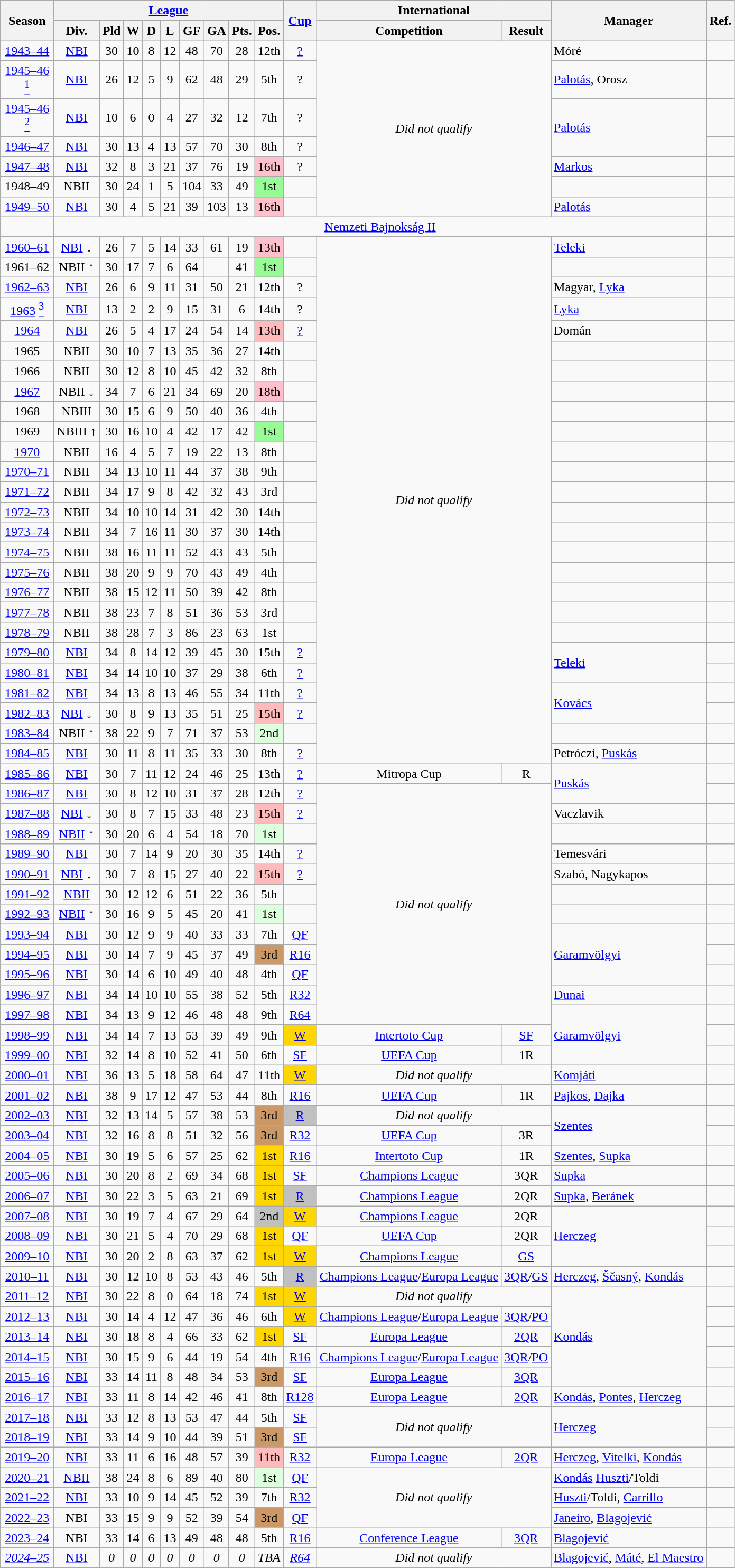<table class="wikitable plainrowheaders sortable" style="text-align:center">
<tr>
<th rowspan="2" width="60"><strong>Season</strong></th>
<th colspan="9"><a href='#'>League</a></th>
<th rowspan="2"><a href='#'>Cup</a></th>
<th colspan="2">International</th>
<th rowspan="2">Manager</th>
<th rowspan="2">Ref.</th>
</tr>
<tr>
<th>Div.</th>
<th>Pld</th>
<th>W</th>
<th>D</th>
<th>L</th>
<th>GF</th>
<th>GA</th>
<th>Pts.</th>
<th>Pos.</th>
<th>Competition</th>
<th>Result</th>
</tr>
<tr>
<td><a href='#'>1943–44</a></td>
<td><a href='#'>NBI</a></td>
<td>30</td>
<td>10</td>
<td>8</td>
<td>12</td>
<td>48</td>
<td>70</td>
<td>28</td>
<td>12th</td>
<td><a href='#'>?</a></td>
<td colspan="2" rowspan="7"><em>Did not qualify</em></td>
<td align="left"> Móré</td>
<td></td>
</tr>
<tr>
<td><a href='#'>1945–46</a> <a href='#'><sup>1</sup></a></td>
<td><a href='#'>NBI</a></td>
<td>26</td>
<td>12</td>
<td>5</td>
<td>9</td>
<td>62</td>
<td>48</td>
<td>29</td>
<td>5th</td>
<td>?</td>
<td align="left"> <a href='#'>Palotás</a>,  Orosz</td>
<td></td>
</tr>
<tr>
<td><a href='#'>1945–46</a> <a href='#'><sup>2</sup></a></td>
<td><a href='#'>NBI</a></td>
<td>10</td>
<td>6</td>
<td>0</td>
<td>4</td>
<td>27</td>
<td>32</td>
<td>12</td>
<td>7th</td>
<td>?</td>
<td rowspan="2" align="left"> <a href='#'>Palotás</a></td>
<td></td>
</tr>
<tr>
<td><a href='#'>1946–47</a></td>
<td><a href='#'>NBI</a></td>
<td>30</td>
<td>13</td>
<td>4</td>
<td>13</td>
<td>57</td>
<td>70</td>
<td>30</td>
<td>8th</td>
<td>?</td>
<td></td>
</tr>
<tr>
<td><a href='#'>1947–48</a></td>
<td><a href='#'>NBI</a></td>
<td>32</td>
<td>8</td>
<td>3</td>
<td>21</td>
<td>37</td>
<td>76</td>
<td>19</td>
<td bgcolor=Pink>16th</td>
<td>?</td>
<td align="left"> <a href='#'>Markos</a></td>
<td></td>
</tr>
<tr>
<td>1948–49</td>
<td>NBII</td>
<td>30</td>
<td>24</td>
<td>1</td>
<td>5</td>
<td>104</td>
<td>33</td>
<td>49</td>
<td bgcolor=PaleGreen>1st</td>
<td></td>
<td></td>
<td></td>
</tr>
<tr>
<td><a href='#'>1949–50</a></td>
<td><a href='#'>NBI</a></td>
<td>30</td>
<td>4</td>
<td>5</td>
<td>21</td>
<td>39</td>
<td>103</td>
<td>13</td>
<td bgcolor=Pink>16th</td>
<td></td>
<td align="left"> <a href='#'>Palotás</a></td>
<td></td>
</tr>
<tr>
<td></td>
<td colspan="13"><a href='#'>Nemzeti Bajnokság II</a></td>
<td></td>
</tr>
<tr>
<td><a href='#'>1960–61</a></td>
<td><a href='#'>NBI</a> ↓</td>
<td>26</td>
<td>7</td>
<td>5</td>
<td>14</td>
<td>33</td>
<td>61</td>
<td>19</td>
<td bgcolor=Pink>13th</td>
<td></td>
<td colspan="2" rowspan="26"><em>Did not qualify</em></td>
<td align="left"> <a href='#'>Teleki</a></td>
<td></td>
</tr>
<tr>
<td>1961–62</td>
<td>NBII ↑</td>
<td>30</td>
<td>17</td>
<td>7</td>
<td>6</td>
<td>64</td>
<td></td>
<td>41</td>
<td bgcolor=PaleGreen>1st</td>
<td></td>
<td></td>
<td></td>
</tr>
<tr>
<td><a href='#'>1962–63</a></td>
<td><a href='#'>NBI</a></td>
<td>26</td>
<td>6</td>
<td>9</td>
<td>11</td>
<td>31</td>
<td>50</td>
<td>21</td>
<td>12th</td>
<td>?</td>
<td align="left"> Magyar,  <a href='#'>Lyka</a></td>
<td></td>
</tr>
<tr>
<td><a href='#'>1963</a> <a href='#'><sup>3</sup></a></td>
<td><a href='#'>NBI</a></td>
<td>13</td>
<td>2</td>
<td>2</td>
<td>9</td>
<td>15</td>
<td>31</td>
<td>6</td>
<td>14th</td>
<td>?</td>
<td align="left"> <a href='#'>Lyka</a></td>
<td></td>
</tr>
<tr>
<td><a href='#'>1964</a></td>
<td><a href='#'>NBI</a></td>
<td>26</td>
<td>5</td>
<td>4</td>
<td>17</td>
<td>24</td>
<td>54</td>
<td>14</td>
<td style="background:#FFBBBB;" !>13th</td>
<td><a href='#'>?</a></td>
<td align="left"> Domán</td>
<td></td>
</tr>
<tr>
<td>1965</td>
<td>NBII</td>
<td>30</td>
<td>10</td>
<td>7</td>
<td>13</td>
<td>35</td>
<td>36</td>
<td>27</td>
<td>14th</td>
<td></td>
<td></td>
<td></td>
</tr>
<tr>
<td>1966</td>
<td>NBII</td>
<td>30</td>
<td>12</td>
<td>8</td>
<td>10</td>
<td>45</td>
<td>42</td>
<td>32</td>
<td>8th</td>
<td></td>
<td></td>
<td></td>
</tr>
<tr>
<td><a href='#'>1967</a></td>
<td>NBII ↓</td>
<td>34</td>
<td>7</td>
<td>6</td>
<td>21</td>
<td>34</td>
<td>69</td>
<td>20</td>
<td bgcolor=Pink>18th</td>
<td></td>
<td></td>
<td></td>
</tr>
<tr>
<td>1968</td>
<td>NBIII</td>
<td>30</td>
<td>15</td>
<td>6</td>
<td>9</td>
<td>50</td>
<td>40</td>
<td>36</td>
<td>4th</td>
<td></td>
<td></td>
<td></td>
</tr>
<tr>
<td>1969</td>
<td>NBIII ↑</td>
<td>30</td>
<td>16</td>
<td>10</td>
<td>4</td>
<td>42</td>
<td>17</td>
<td>42</td>
<td bgcolor=PaleGreen>1st</td>
<td></td>
<td></td>
<td></td>
</tr>
<tr>
<td><a href='#'>1970</a></td>
<td>NBII</td>
<td>16</td>
<td>4</td>
<td>5</td>
<td>7</td>
<td>19</td>
<td>22</td>
<td>13</td>
<td>8th</td>
<td></td>
<td></td>
<td></td>
</tr>
<tr>
<td><a href='#'>1970–71</a></td>
<td>NBII</td>
<td>34</td>
<td>13</td>
<td>10</td>
<td>11</td>
<td>44</td>
<td>37</td>
<td>38</td>
<td>9th</td>
<td></td>
<td></td>
<td></td>
</tr>
<tr>
<td><a href='#'>1971–72</a></td>
<td>NBII</td>
<td>34</td>
<td>17</td>
<td>9</td>
<td>8</td>
<td>42</td>
<td>32</td>
<td>43</td>
<td>3rd</td>
<td></td>
<td></td>
<td></td>
</tr>
<tr>
<td><a href='#'>1972–73</a></td>
<td>NBII</td>
<td>34</td>
<td>10</td>
<td>10</td>
<td>14</td>
<td>31</td>
<td>42</td>
<td>30</td>
<td>14th</td>
<td></td>
<td></td>
<td></td>
</tr>
<tr>
<td><a href='#'>1973–74</a></td>
<td>NBII</td>
<td>34</td>
<td>7</td>
<td>16</td>
<td>11</td>
<td>30</td>
<td>37</td>
<td>30</td>
<td>14th</td>
<td></td>
<td></td>
<td></td>
</tr>
<tr>
<td><a href='#'>1974–75</a></td>
<td>NBII</td>
<td>38</td>
<td>16</td>
<td>11</td>
<td>11</td>
<td>52</td>
<td>43</td>
<td>43</td>
<td>5th</td>
<td></td>
<td></td>
<td></td>
</tr>
<tr>
<td><a href='#'>1975–76</a></td>
<td>NBII</td>
<td>38</td>
<td>20</td>
<td>9</td>
<td>9</td>
<td>70</td>
<td>43</td>
<td>49</td>
<td>4th</td>
<td></td>
<td></td>
<td></td>
</tr>
<tr>
<td><a href='#'>1976–77</a></td>
<td>NBII</td>
<td>38</td>
<td>15</td>
<td>12</td>
<td>11</td>
<td>50</td>
<td>39</td>
<td>42</td>
<td>8th</td>
<td></td>
<td></td>
<td></td>
</tr>
<tr>
<td><a href='#'>1977–78</a></td>
<td>NBII</td>
<td>38</td>
<td>23</td>
<td>7</td>
<td>8</td>
<td>51</td>
<td>36</td>
<td>53</td>
<td>3rd</td>
<td></td>
<td></td>
<td></td>
</tr>
<tr>
<td><a href='#'>1978–79</a></td>
<td>NBII</td>
<td>38</td>
<td>28</td>
<td>7</td>
<td>3</td>
<td>86</td>
<td>23</td>
<td>63</td>
<td>1st</td>
<td></td>
<td></td>
<td></td>
</tr>
<tr>
<td><a href='#'>1979–80</a></td>
<td><a href='#'>NBI</a></td>
<td>34</td>
<td>8</td>
<td>14</td>
<td>12</td>
<td>39</td>
<td>45</td>
<td>30</td>
<td>15th</td>
<td><a href='#'>?</a></td>
<td rowspan="2" align="left"> <a href='#'>Teleki</a></td>
<td></td>
</tr>
<tr>
<td><a href='#'>1980–81</a></td>
<td><a href='#'>NBI</a></td>
<td>34</td>
<td>14</td>
<td>10</td>
<td>10</td>
<td>37</td>
<td>29</td>
<td>38</td>
<td>6th</td>
<td><a href='#'>?</a></td>
<td></td>
</tr>
<tr>
<td><a href='#'>1981–82</a></td>
<td><a href='#'>NBI</a></td>
<td>34</td>
<td>13</td>
<td>8</td>
<td>13</td>
<td>46</td>
<td>55</td>
<td>34</td>
<td>11th</td>
<td><a href='#'>?</a></td>
<td rowspan="2" align="left"> <a href='#'>Kovács</a></td>
<td></td>
</tr>
<tr>
<td><a href='#'>1982–83</a></td>
<td><a href='#'>NBI</a> ↓</td>
<td>30</td>
<td>8</td>
<td>9</td>
<td>13</td>
<td>35</td>
<td>51</td>
<td>25</td>
<td style="background:#FFBBBB;" !>15th</td>
<td><a href='#'>?</a></td>
<td></td>
</tr>
<tr>
<td><a href='#'>1983–84</a></td>
<td>NBII ↑</td>
<td>38</td>
<td>22</td>
<td>9</td>
<td>7</td>
<td>71</td>
<td>37</td>
<td>53</td>
<td style="background:#DFD;" !>2nd</td>
<td></td>
<td></td>
<td></td>
</tr>
<tr>
<td><a href='#'>1984–85</a></td>
<td><a href='#'>NBI</a></td>
<td>30</td>
<td>11</td>
<td>8</td>
<td>11</td>
<td>35</td>
<td>33</td>
<td>30</td>
<td>8th</td>
<td><a href='#'>?</a></td>
<td align="left"> Petróczi,  <a href='#'>Puskás</a></td>
<td></td>
</tr>
<tr>
<td><a href='#'>1985–86</a></td>
<td><a href='#'>NBI</a></td>
<td>30</td>
<td>7</td>
<td>11</td>
<td>12</td>
<td>24</td>
<td>46</td>
<td>25</td>
<td>13th</td>
<td><a href='#'>?</a></td>
<td>Mitropa Cup</td>
<td>R</td>
<td rowspan="2" align="left"> <a href='#'>Puskás</a></td>
<td></td>
</tr>
<tr>
<td><a href='#'>1986–87</a></td>
<td><a href='#'>NBI</a></td>
<td>30</td>
<td>8</td>
<td>12</td>
<td>10</td>
<td>31</td>
<td>37</td>
<td>28</td>
<td>12th</td>
<td><a href='#'>?</a></td>
<td colspan="2" rowspan="12"><em>Did not qualify</em></td>
<td></td>
</tr>
<tr>
<td><a href='#'>1987–88</a></td>
<td><a href='#'>NBI</a> ↓</td>
<td>30</td>
<td>8</td>
<td>7</td>
<td>15</td>
<td>33</td>
<td>48</td>
<td>23</td>
<td style="background:#FFBBBB;" !>15th</td>
<td><a href='#'>?</a></td>
<td align="left"> Vaczlavik</td>
<td></td>
</tr>
<tr>
<td><a href='#'>1988–89</a></td>
<td><a href='#'>NBII</a> ↑</td>
<td>30</td>
<td>20</td>
<td>6</td>
<td>4</td>
<td>54</td>
<td>18</td>
<td>70</td>
<td style="background:#DFD;" !>1st</td>
<td></td>
<td></td>
<td></td>
</tr>
<tr>
<td><a href='#'>1989–90</a></td>
<td><a href='#'>NBI</a></td>
<td>30</td>
<td>7</td>
<td>14</td>
<td>9</td>
<td>20</td>
<td>30</td>
<td>35</td>
<td>14th</td>
<td><a href='#'>?</a></td>
<td align="left"> Temesvári</td>
<td></td>
</tr>
<tr>
<td><a href='#'>1990–91</a></td>
<td><a href='#'>NBI</a> ↓</td>
<td>30</td>
<td>7</td>
<td>8</td>
<td>15</td>
<td>27</td>
<td>40</td>
<td>22</td>
<td style="background:#FFBBBB;" !>15th</td>
<td><a href='#'>?</a></td>
<td align="left"> Szabó,  Nagykapos</td>
<td></td>
</tr>
<tr>
<td><a href='#'>1991–92</a></td>
<td><a href='#'>NBII</a></td>
<td>30</td>
<td>12</td>
<td>12</td>
<td>6</td>
<td>51</td>
<td>22</td>
<td>36</td>
<td>5th</td>
<td></td>
<td></td>
<td></td>
</tr>
<tr>
<td><a href='#'>1992–93</a></td>
<td><a href='#'>NBII</a> ↑</td>
<td>30</td>
<td>16</td>
<td>9</td>
<td>5</td>
<td>45</td>
<td>20</td>
<td>41</td>
<td style="background:#DFD;" !>1st</td>
<td></td>
<td></td>
<td></td>
</tr>
<tr>
<td><a href='#'>1993–94</a></td>
<td><a href='#'>NBI</a></td>
<td>30</td>
<td>12</td>
<td>9</td>
<td>9</td>
<td>40</td>
<td>33</td>
<td>33</td>
<td>7th</td>
<td><a href='#'>QF</a></td>
<td rowspan="3" align="left"> <a href='#'>Garamvölgyi</a></td>
<td></td>
</tr>
<tr>
<td><a href='#'>1994–95</a></td>
<td><a href='#'>NBI</a></td>
<td>30</td>
<td>14</td>
<td>7</td>
<td>9</td>
<td>45</td>
<td>37</td>
<td>49</td>
<td style="text-align:center;" bgcolor="#cc9966">3rd</td>
<td><a href='#'>R16</a></td>
<td></td>
</tr>
<tr>
<td><a href='#'>1995–96</a></td>
<td><a href='#'>NBI</a></td>
<td>30</td>
<td>14</td>
<td>6</td>
<td>10</td>
<td>49</td>
<td>40</td>
<td>48</td>
<td>4th</td>
<td><a href='#'>QF</a></td>
<td></td>
</tr>
<tr>
<td><a href='#'>1996–97</a></td>
<td><a href='#'>NBI</a></td>
<td>34</td>
<td>14</td>
<td>10</td>
<td>10</td>
<td>55</td>
<td>38</td>
<td>52</td>
<td>5th</td>
<td><a href='#'>R32</a></td>
<td align="left"> <a href='#'>Dunai</a></td>
<td></td>
</tr>
<tr>
<td><a href='#'>1997–98</a></td>
<td><a href='#'>NBI</a></td>
<td>34</td>
<td>13</td>
<td>9</td>
<td>12</td>
<td>46</td>
<td>48</td>
<td>48</td>
<td>9th</td>
<td><a href='#'>R64</a></td>
<td rowspan="3" align="left"> <a href='#'>Garamvölgyi</a></td>
<td></td>
</tr>
<tr>
<td><a href='#'>1998–99</a></td>
<td><a href='#'>NBI</a></td>
<td>34</td>
<td>14</td>
<td>7</td>
<td>13</td>
<td>53</td>
<td>39</td>
<td>49</td>
<td>9th</td>
<td style="background:gold;" !><a href='#'>W</a></td>
<td><a href='#'>Intertoto Cup</a></td>
<td><a href='#'>SF</a></td>
<td></td>
</tr>
<tr>
<td><a href='#'>1999–00</a></td>
<td><a href='#'>NBI</a></td>
<td>32</td>
<td>14</td>
<td>8</td>
<td>10</td>
<td>52</td>
<td>41</td>
<td>50</td>
<td>6th</td>
<td><a href='#'>SF</a></td>
<td><a href='#'>UEFA Cup</a></td>
<td>1R</td>
<td></td>
</tr>
<tr>
<td><a href='#'>2000–01</a></td>
<td><a href='#'>NBI</a></td>
<td>36</td>
<td>13</td>
<td>5</td>
<td>18</td>
<td>58</td>
<td>64</td>
<td>47</td>
<td>11th</td>
<td style="background:gold;" !><a href='#'>W</a></td>
<td colspan="2"><em>Did not qualify</em></td>
<td align="left"> <a href='#'>Komjáti</a></td>
<td></td>
</tr>
<tr>
<td><a href='#'>2001–02</a></td>
<td><a href='#'>NBI</a></td>
<td>38</td>
<td>9</td>
<td>17</td>
<td>12</td>
<td>47</td>
<td>53</td>
<td>44</td>
<td>8th</td>
<td><a href='#'>R16</a></td>
<td><a href='#'>UEFA Cup</a></td>
<td>1R</td>
<td align="left"> <a href='#'>Pajkos</a>,  <a href='#'>Dajka</a></td>
<td></td>
</tr>
<tr>
<td><a href='#'>2002–03</a></td>
<td><a href='#'>NBI</a></td>
<td>32</td>
<td>13</td>
<td>14</td>
<td>5</td>
<td>57</td>
<td>38</td>
<td>53</td>
<td style="text-align:center;" bgcolor="#cc9966">3rd</td>
<td style="background:silver;" !><a href='#'>R</a></td>
<td colspan="2"><em>Did not qualify</em></td>
<td rowspan="2" align="left"> <a href='#'>Szentes</a></td>
<td></td>
</tr>
<tr>
<td><a href='#'>2003–04</a></td>
<td><a href='#'>NBI</a></td>
<td>32</td>
<td>16</td>
<td>8</td>
<td>8</td>
<td>51</td>
<td>32</td>
<td>56</td>
<td style="text-align:center;" bgcolor="#cc9966">3rd</td>
<td><a href='#'>R32</a></td>
<td><a href='#'>UEFA Cup</a></td>
<td>3R</td>
<td></td>
</tr>
<tr>
<td><a href='#'>2004–05</a></td>
<td><a href='#'>NBI</a></td>
<td>30</td>
<td>19</td>
<td>5</td>
<td>6</td>
<td>57</td>
<td>25</td>
<td>62</td>
<td style="background:gold;" !>1st</td>
<td><a href='#'>R16</a></td>
<td><a href='#'>Intertoto Cup</a></td>
<td>1R</td>
<td align="left"> <a href='#'>Szentes</a>,  <a href='#'>Supka</a></td>
<td></td>
</tr>
<tr>
<td><a href='#'>2005–06</a></td>
<td><a href='#'>NBI</a></td>
<td>30</td>
<td>20</td>
<td>8</td>
<td>2</td>
<td>69</td>
<td>34</td>
<td>68</td>
<td style="background:gold;" !>1st</td>
<td><a href='#'>SF</a></td>
<td><a href='#'>Champions League</a></td>
<td>3QR</td>
<td align="left"> <a href='#'>Supka</a></td>
<td></td>
</tr>
<tr>
<td><a href='#'>2006–07</a></td>
<td><a href='#'>NBI</a></td>
<td>30</td>
<td>22</td>
<td>3</td>
<td>5</td>
<td>63</td>
<td>21</td>
<td>69</td>
<td style="background:gold;" !>1st</td>
<td style="background:silver;" !><a href='#'>R</a></td>
<td><a href='#'>Champions League</a></td>
<td>2QR</td>
<td align="left"> <a href='#'>Supka</a>,  <a href='#'>Beránek</a></td>
<td></td>
</tr>
<tr>
<td><a href='#'>2007–08</a></td>
<td><a href='#'>NBI</a></td>
<td>30</td>
<td>19</td>
<td>7</td>
<td>4</td>
<td>67</td>
<td>29</td>
<td>64</td>
<td style="background:silver;" !>2nd</td>
<td style="background:gold;" !><a href='#'>W</a></td>
<td><a href='#'>Champions League</a></td>
<td>2QR</td>
<td rowspan="3" align="left"> <a href='#'>Herczeg</a></td>
<td></td>
</tr>
<tr>
<td><a href='#'>2008–09</a></td>
<td><a href='#'>NBI</a></td>
<td>30</td>
<td>21</td>
<td>5</td>
<td>4</td>
<td>70</td>
<td>29</td>
<td>68</td>
<td style="background:gold;" !>1st</td>
<td><a href='#'>QF</a></td>
<td><a href='#'>UEFA Cup</a></td>
<td>2QR</td>
<td></td>
</tr>
<tr>
<td><a href='#'>2009–10</a></td>
<td><a href='#'>NBI</a></td>
<td>30</td>
<td>20</td>
<td>2</td>
<td>8</td>
<td>63</td>
<td>37</td>
<td>62</td>
<td style="background:gold;" !>1st</td>
<td style="background:gold;" !><a href='#'>W</a></td>
<td><a href='#'>Champions League</a></td>
<td><a href='#'>GS</a></td>
<td></td>
</tr>
<tr>
<td><a href='#'>2010–11</a></td>
<td><a href='#'>NBI</a></td>
<td>30</td>
<td>12</td>
<td>10</td>
<td>8</td>
<td>53</td>
<td>43</td>
<td>46</td>
<td>5th</td>
<td style="background:silver;" !><a href='#'>R</a></td>
<td><a href='#'>Champions League</a>/<a href='#'>Europa League</a></td>
<td><a href='#'>3QR</a>/<a href='#'>GS</a></td>
<td align="left"> <a href='#'>Herczeg</a>,  <a href='#'>Ščasný</a>,  <a href='#'>Kondás</a></td>
<td></td>
</tr>
<tr>
<td><a href='#'>2011–12</a></td>
<td><a href='#'>NBI</a></td>
<td>30</td>
<td>22</td>
<td>8</td>
<td>0</td>
<td>64</td>
<td>18</td>
<td>74</td>
<td style="background:gold;" !>1st</td>
<td style="background:gold;" !><a href='#'>W</a></td>
<td colspan="2"><em>Did not qualify</em></td>
<td rowspan="5" align="left"> <a href='#'>Kondás</a></td>
<td></td>
</tr>
<tr>
<td><a href='#'>2012–13</a></td>
<td><a href='#'>NBI</a></td>
<td>30</td>
<td>14</td>
<td>4</td>
<td>12</td>
<td>47</td>
<td>36</td>
<td>46</td>
<td>6th</td>
<td style="background:gold;" !><a href='#'>W</a></td>
<td><a href='#'>Champions League</a>/<a href='#'>Europa League</a></td>
<td><a href='#'>3QR</a>/<a href='#'>PO</a></td>
<td></td>
</tr>
<tr>
<td><a href='#'>2013–14</a></td>
<td><a href='#'>NBI</a></td>
<td>30</td>
<td>18</td>
<td>8</td>
<td>4</td>
<td>66</td>
<td>33</td>
<td>62</td>
<td style="background:gold;" !>1st</td>
<td><a href='#'>SF</a></td>
<td><a href='#'>Europa League</a></td>
<td><a href='#'>2QR</a></td>
<td></td>
</tr>
<tr>
<td><a href='#'>2014–15</a></td>
<td><a href='#'>NBI</a></td>
<td>30</td>
<td>15</td>
<td>9</td>
<td>6</td>
<td>44</td>
<td>19</td>
<td>54</td>
<td>4th</td>
<td><a href='#'>R16</a></td>
<td><a href='#'>Champions League</a>/<a href='#'>Europa League</a></td>
<td><a href='#'>3QR</a>/<a href='#'>PO</a></td>
<td></td>
</tr>
<tr>
<td><a href='#'>2015–16</a></td>
<td><a href='#'>NBI</a></td>
<td>33</td>
<td>14</td>
<td>11</td>
<td>8</td>
<td>48</td>
<td>34</td>
<td>53</td>
<td style="text-align:center;" bgcolor="#cc9966">3rd</td>
<td><a href='#'>SF</a></td>
<td><a href='#'>Europa League</a></td>
<td><a href='#'>3QR</a></td>
<td></td>
</tr>
<tr>
<td><a href='#'>2016–17</a></td>
<td><a href='#'>NBI</a></td>
<td>33</td>
<td>11</td>
<td>8</td>
<td>14</td>
<td>42</td>
<td>46</td>
<td>41</td>
<td>8th</td>
<td><a href='#'>R128</a></td>
<td><a href='#'>Europa League</a></td>
<td><a href='#'>2QR</a></td>
<td align="left"> <a href='#'>Kondás</a>,  <a href='#'>Pontes</a>,  <a href='#'>Herczeg</a></td>
<td></td>
</tr>
<tr>
<td><a href='#'>2017–18</a></td>
<td><a href='#'>NBI</a></td>
<td>33</td>
<td>12</td>
<td>8</td>
<td>13</td>
<td>53</td>
<td>47</td>
<td>44</td>
<td>5th</td>
<td><a href='#'>SF</a></td>
<td colspan="2" rowspan="2"><em>Did not qualify</em></td>
<td rowspan="2" align="left"> <a href='#'>Herczeg</a></td>
<td></td>
</tr>
<tr>
<td><a href='#'>2018–19</a></td>
<td><a href='#'>NBI</a></td>
<td>33</td>
<td>14</td>
<td>9</td>
<td>10</td>
<td>44</td>
<td>39</td>
<td>51</td>
<td style="text-align:center;" bgcolor="#cc9966">3rd</td>
<td><a href='#'>SF</a></td>
<td></td>
</tr>
<tr>
<td><a href='#'>2019–20</a></td>
<td><a href='#'>NBI</a> </td>
<td>33</td>
<td>11</td>
<td>6</td>
<td>16</td>
<td>48</td>
<td>57</td>
<td>39</td>
<td style="background:#FFBBBB;" !>11th</td>
<td><a href='#'>R32</a></td>
<td><a href='#'>Europa League</a></td>
<td><a href='#'>2QR</a></td>
<td align="left"> <a href='#'>Herczeg</a>,  <a href='#'>Vitelki</a>,  <a href='#'>Kondás</a></td>
<td></td>
</tr>
<tr>
<td><a href='#'>2020–21</a></td>
<td><a href='#'>NBII</a> </td>
<td>38</td>
<td>24</td>
<td>8</td>
<td>6</td>
<td>89</td>
<td>40</td>
<td>80</td>
<td style="background:#DFD;" !>1st</td>
<td><a href='#'>QF</a></td>
<td colspan="2" rowspan="3"><em>Did not qualify</em></td>
<td align="left"> <a href='#'>Kondás</a>  <a href='#'>Huszti</a>/Toldi</td>
<td></td>
</tr>
<tr>
<td><a href='#'>2021–22</a></td>
<td><a href='#'>NBI</a></td>
<td>33</td>
<td>10</td>
<td>9</td>
<td>14</td>
<td>45</td>
<td>52</td>
<td>39</td>
<td>7th</td>
<td><a href='#'>R32</a></td>
<td align="left"> <a href='#'>Huszti</a>/Toldi,  <a href='#'>Carrillo</a></td>
<td></td>
</tr>
<tr>
<td><a href='#'>2022–23</a></td>
<td>NBI</td>
<td>33</td>
<td>15</td>
<td>9</td>
<td>9</td>
<td>52</td>
<td>39</td>
<td>54</td>
<td style="text-align:center;" bgcolor="#cc9966">3rd</td>
<td><a href='#'>QF</a></td>
<td align="left"> <a href='#'>Janeiro</a>,  <a href='#'>Blagojević</a></td>
<td></td>
</tr>
<tr>
<td><a href='#'>2023–24</a></td>
<td>NBI</td>
<td>33</td>
<td>14</td>
<td>6</td>
<td>13</td>
<td>49</td>
<td>48</td>
<td>48</td>
<td>5th</td>
<td><a href='#'>R16</a></td>
<td><a href='#'>Conference League</a></td>
<td><a href='#'>3QR</a></td>
<td align="left"> <a href='#'>Blagojević</a></td>
<td></td>
</tr>
<tr>
<td><em><a href='#'>2024–25</a></em></td>
<td><a href='#'>NBI</a></td>
<td><em>0</em></td>
<td><em>0</em></td>
<td><em>0</em></td>
<td><em>0</em></td>
<td><em>0</em></td>
<td><em>0</em></td>
<td><em>0</em></td>
<td><em>TBA</em></td>
<td><em><a href='#'>R64</a></em></td>
<td colspan="2"><em>Did not qualify</em></td>
<td align="left"> <a href='#'>Blagojević</a>,  <a href='#'>Máté</a>,  <a href='#'>El Maestro</a></td>
<td></td>
</tr>
</table>
